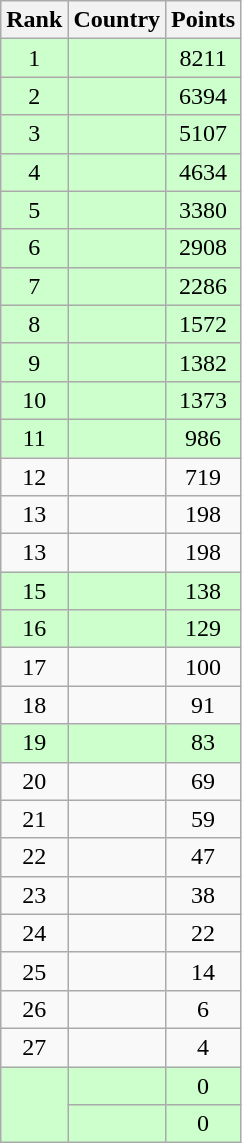<table class="wikitable sortable" style="text-align:center">
<tr>
<th>Rank</th>
<th>Country</th>
<th>Points</th>
</tr>
<tr bgcolor=ccffcc>
<td>1</td>
<td align=left> </td>
<td>8211</td>
</tr>
<tr bgcolor=ccffcc>
<td>2</td>
<td align=left></td>
<td>6394</td>
</tr>
<tr bgcolor=ccffcc>
<td>3</td>
<td align=left></td>
<td>5107</td>
</tr>
<tr bgcolor=ccffcc>
<td>4</td>
<td align=left></td>
<td>4634</td>
</tr>
<tr bgcolor=ccffcc>
<td>5</td>
<td align=left></td>
<td>3380</td>
</tr>
<tr bgcolor=ccffcc>
<td>6</td>
<td align=left></td>
<td>2908</td>
</tr>
<tr bgcolor=ccffcc>
<td>7</td>
<td align=left></td>
<td>2286</td>
</tr>
<tr bgcolor=ccffcc>
<td>8</td>
<td align=left></td>
<td>1572</td>
</tr>
<tr bgcolor=ccffcc>
<td>9</td>
<td align=left></td>
<td>1382</td>
</tr>
<tr bgcolor=ccffcc>
<td>10</td>
<td align=left></td>
<td>1373</td>
</tr>
<tr bgcolor=ccffcc>
<td>11</td>
<td align=left></td>
<td>986</td>
</tr>
<tr>
<td>12</td>
<td align=left></td>
<td>719</td>
</tr>
<tr>
<td>13</td>
<td align=left></td>
<td>198</td>
</tr>
<tr>
<td>13</td>
<td align=left></td>
<td>198</td>
</tr>
<tr bgcolor=ccffcc>
<td>15</td>
<td align=left></td>
<td>138</td>
</tr>
<tr bgcolor=ccffcc>
<td>16</td>
<td align=left></td>
<td>129</td>
</tr>
<tr>
<td>17</td>
<td align=left></td>
<td>100</td>
</tr>
<tr>
<td>18</td>
<td align=left></td>
<td>91</td>
</tr>
<tr bgcolor=ccffcc>
<td>19</td>
<td align=left></td>
<td>83</td>
</tr>
<tr>
<td>20</td>
<td align=left></td>
<td>69</td>
</tr>
<tr>
<td>21</td>
<td align=left></td>
<td>59</td>
</tr>
<tr>
<td>22</td>
<td align=left></td>
<td>47</td>
</tr>
<tr>
<td>23</td>
<td align=left></td>
<td>38</td>
</tr>
<tr>
<td>24</td>
<td align=left></td>
<td>22</td>
</tr>
<tr>
<td>25</td>
<td align=left></td>
<td>14</td>
</tr>
<tr>
<td>26</td>
<td align=left></td>
<td>6</td>
</tr>
<tr>
<td>27</td>
<td align=left></td>
<td>4</td>
</tr>
<tr bgcolor=ccffcc>
<td rowspan=2></td>
<td align=left></td>
<td>0</td>
</tr>
<tr bgcolor=ccffcc>
<td align=left></td>
<td>0</td>
</tr>
</table>
